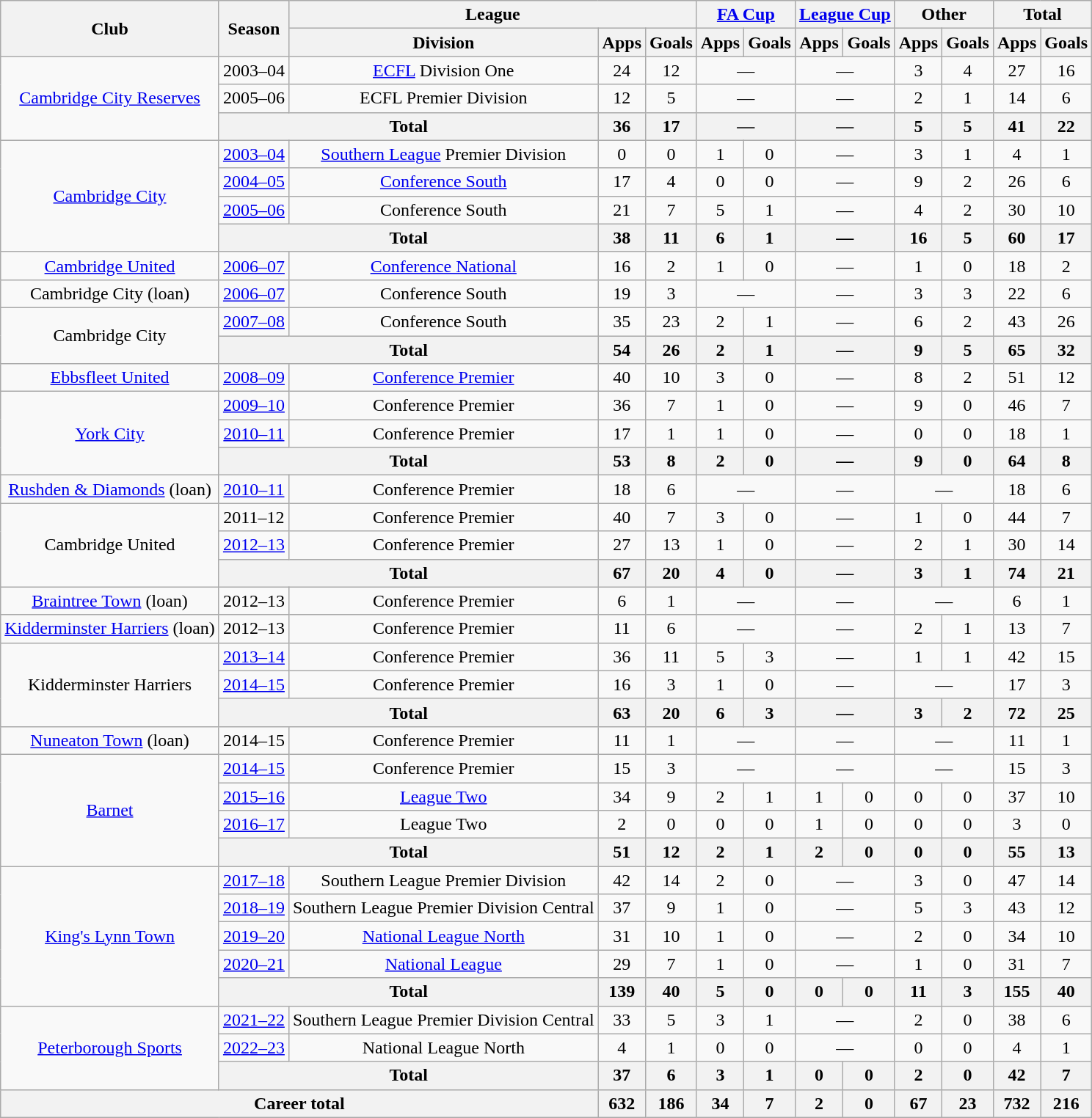<table class=wikitable style="text-align: center;">
<tr>
<th rowspan=2>Club</th>
<th rowspan=2>Season</th>
<th colspan=3>League</th>
<th colspan=2><a href='#'>FA Cup</a></th>
<th colspan=2><a href='#'>League Cup</a></th>
<th colspan=2>Other</th>
<th colspan=2>Total</th>
</tr>
<tr>
<th>Division</th>
<th>Apps</th>
<th>Goals</th>
<th>Apps</th>
<th>Goals</th>
<th>Apps</th>
<th>Goals</th>
<th>Apps</th>
<th>Goals</th>
<th>Apps</th>
<th>Goals</th>
</tr>
<tr>
<td rowspan=3><a href='#'>Cambridge City Reserves</a></td>
<td>2003–04</td>
<td><a href='#'>ECFL</a> Division One</td>
<td>24</td>
<td>12</td>
<td colspan=2>—</td>
<td colspan=2>—</td>
<td>3</td>
<td>4</td>
<td>27</td>
<td>16</td>
</tr>
<tr>
<td>2005–06</td>
<td>ECFL Premier Division</td>
<td>12</td>
<td>5</td>
<td colspan=2>—</td>
<td colspan=2>—</td>
<td>2</td>
<td>1</td>
<td>14</td>
<td>6</td>
</tr>
<tr>
<th colspan=2>Total</th>
<th>36</th>
<th>17</th>
<th colspan=2>—</th>
<th colspan=2>—</th>
<th>5</th>
<th>5</th>
<th>41</th>
<th>22</th>
</tr>
<tr>
<td rowspan=4><a href='#'>Cambridge City</a></td>
<td><a href='#'>2003–04</a></td>
<td><a href='#'>Southern League</a> Premier Division</td>
<td>0</td>
<td>0</td>
<td>1</td>
<td>0</td>
<td colspan=2>—</td>
<td>3</td>
<td>1</td>
<td>4</td>
<td>1</td>
</tr>
<tr>
<td><a href='#'>2004–05</a></td>
<td><a href='#'>Conference South</a></td>
<td>17</td>
<td>4</td>
<td>0</td>
<td>0</td>
<td colspan=2>—</td>
<td>9</td>
<td>2</td>
<td>26</td>
<td>6</td>
</tr>
<tr>
<td><a href='#'>2005–06</a></td>
<td>Conference South</td>
<td>21</td>
<td>7</td>
<td>5</td>
<td>1</td>
<td colspan=2>—</td>
<td>4</td>
<td>2</td>
<td>30</td>
<td>10</td>
</tr>
<tr>
<th colspan=2>Total</th>
<th>38</th>
<th>11</th>
<th>6</th>
<th>1</th>
<th colspan=2>—</th>
<th>16</th>
<th>5</th>
<th>60</th>
<th>17</th>
</tr>
<tr>
<td><a href='#'>Cambridge United</a></td>
<td><a href='#'>2006–07</a></td>
<td><a href='#'>Conference National</a></td>
<td>16</td>
<td>2</td>
<td>1</td>
<td>0</td>
<td colspan=2>—</td>
<td>1</td>
<td>0</td>
<td>18</td>
<td>2</td>
</tr>
<tr>
<td>Cambridge City (loan)</td>
<td><a href='#'>2006–07</a></td>
<td>Conference South</td>
<td>19</td>
<td>3</td>
<td colspan=2>—</td>
<td colspan=2>—</td>
<td>3</td>
<td>3</td>
<td>22</td>
<td>6</td>
</tr>
<tr>
<td rowspan=2>Cambridge City</td>
<td><a href='#'>2007–08</a></td>
<td>Conference South</td>
<td>35</td>
<td>23</td>
<td>2</td>
<td>1</td>
<td colspan=2>—</td>
<td>6</td>
<td>2</td>
<td>43</td>
<td>26</td>
</tr>
<tr>
<th colspan=2>Total</th>
<th>54</th>
<th>26</th>
<th>2</th>
<th>1</th>
<th colspan=2>—</th>
<th>9</th>
<th>5</th>
<th>65</th>
<th>32</th>
</tr>
<tr>
<td><a href='#'>Ebbsfleet United</a></td>
<td><a href='#'>2008–09</a></td>
<td><a href='#'>Conference Premier</a></td>
<td>40</td>
<td>10</td>
<td>3</td>
<td>0</td>
<td colspan=2>—</td>
<td>8</td>
<td>2</td>
<td>51</td>
<td>12</td>
</tr>
<tr>
<td rowspan=3><a href='#'>York City</a></td>
<td><a href='#'>2009–10</a></td>
<td>Conference Premier</td>
<td>36</td>
<td>7</td>
<td>1</td>
<td>0</td>
<td colspan=2>—</td>
<td>9</td>
<td>0</td>
<td>46</td>
<td>7</td>
</tr>
<tr>
<td><a href='#'>2010–11</a></td>
<td>Conference Premier</td>
<td>17</td>
<td>1</td>
<td>1</td>
<td>0</td>
<td colspan=2>—</td>
<td>0</td>
<td>0</td>
<td>18</td>
<td>1</td>
</tr>
<tr>
<th colspan=2>Total</th>
<th>53</th>
<th>8</th>
<th>2</th>
<th>0</th>
<th colspan=2>—</th>
<th>9</th>
<th>0</th>
<th>64</th>
<th>8</th>
</tr>
<tr>
<td><a href='#'>Rushden & Diamonds</a> (loan)</td>
<td><a href='#'>2010–11</a></td>
<td>Conference Premier</td>
<td>18</td>
<td>6</td>
<td colspan=2>—</td>
<td colspan=2>—</td>
<td colspan=2>—</td>
<td>18</td>
<td>6</td>
</tr>
<tr>
<td rowspan=3>Cambridge United</td>
<td>2011–12</td>
<td>Conference Premier</td>
<td>40</td>
<td>7</td>
<td>3</td>
<td>0</td>
<td colspan=2>—</td>
<td>1</td>
<td>0</td>
<td>44</td>
<td>7</td>
</tr>
<tr>
<td><a href='#'>2012–13</a></td>
<td>Conference Premier</td>
<td>27</td>
<td>13</td>
<td>1</td>
<td>0</td>
<td colspan=2>—</td>
<td>2</td>
<td>1</td>
<td>30</td>
<td>14</td>
</tr>
<tr>
<th colspan=2>Total</th>
<th>67</th>
<th>20</th>
<th>4</th>
<th>0</th>
<th colspan=2>—</th>
<th>3</th>
<th>1</th>
<th>74</th>
<th>21</th>
</tr>
<tr>
<td><a href='#'>Braintree Town</a> (loan)</td>
<td>2012–13</td>
<td>Conference Premier</td>
<td>6</td>
<td>1</td>
<td colspan=2>—</td>
<td colspan=2>—</td>
<td colspan=2>—</td>
<td>6</td>
<td>1</td>
</tr>
<tr>
<td><a href='#'>Kidderminster Harriers</a> (loan)</td>
<td>2012–13</td>
<td>Conference Premier</td>
<td>11</td>
<td>6</td>
<td colspan=2>—</td>
<td colspan=2>—</td>
<td>2</td>
<td>1</td>
<td>13</td>
<td>7</td>
</tr>
<tr>
<td rowspan=3>Kidderminster Harriers</td>
<td><a href='#'>2013–14</a></td>
<td>Conference Premier</td>
<td>36</td>
<td>11</td>
<td>5</td>
<td>3</td>
<td colspan=2>—</td>
<td>1</td>
<td>1</td>
<td>42</td>
<td>15</td>
</tr>
<tr>
<td><a href='#'>2014–15</a></td>
<td>Conference Premier</td>
<td>16</td>
<td>3</td>
<td>1</td>
<td>0</td>
<td colspan=2>—</td>
<td colspan=2>—</td>
<td>17</td>
<td>3</td>
</tr>
<tr>
<th colspan=2>Total</th>
<th>63</th>
<th>20</th>
<th>6</th>
<th>3</th>
<th colspan=2>—</th>
<th>3</th>
<th>2</th>
<th>72</th>
<th>25</th>
</tr>
<tr>
<td><a href='#'>Nuneaton Town</a> (loan)</td>
<td>2014–15</td>
<td>Conference Premier</td>
<td>11</td>
<td>1</td>
<td colspan=2>—</td>
<td colspan=2>—</td>
<td colspan=2>—</td>
<td>11</td>
<td>1</td>
</tr>
<tr>
<td rowspan=4><a href='#'>Barnet</a></td>
<td><a href='#'>2014–15</a></td>
<td>Conference Premier</td>
<td>15</td>
<td>3</td>
<td colspan=2>—</td>
<td colspan=2>—</td>
<td colspan=2>—</td>
<td>15</td>
<td>3</td>
</tr>
<tr>
<td><a href='#'>2015–16</a></td>
<td><a href='#'>League Two</a></td>
<td>34</td>
<td>9</td>
<td>2</td>
<td>1</td>
<td>1</td>
<td>0</td>
<td>0</td>
<td>0</td>
<td>37</td>
<td>10</td>
</tr>
<tr>
<td><a href='#'>2016–17</a></td>
<td>League Two</td>
<td>2</td>
<td>0</td>
<td>0</td>
<td>0</td>
<td>1</td>
<td>0</td>
<td>0</td>
<td>0</td>
<td>3</td>
<td>0</td>
</tr>
<tr>
<th colspan=2>Total</th>
<th>51</th>
<th>12</th>
<th>2</th>
<th>1</th>
<th>2</th>
<th>0</th>
<th>0</th>
<th>0</th>
<th>55</th>
<th>13</th>
</tr>
<tr>
<td rowspan=5><a href='#'>King's Lynn Town</a></td>
<td><a href='#'>2017–18</a></td>
<td>Southern League Premier Division</td>
<td>42</td>
<td>14</td>
<td>2</td>
<td>0</td>
<td colspan=2>—</td>
<td>3</td>
<td>0</td>
<td>47</td>
<td>14</td>
</tr>
<tr>
<td><a href='#'>2018–19</a></td>
<td>Southern League Premier Division Central</td>
<td>37</td>
<td>9</td>
<td>1</td>
<td>0</td>
<td colspan=2>—</td>
<td>5</td>
<td>3</td>
<td>43</td>
<td>12</td>
</tr>
<tr>
<td><a href='#'>2019–20</a></td>
<td><a href='#'>National League North</a></td>
<td>31</td>
<td>10</td>
<td>1</td>
<td>0</td>
<td colspan=2>—</td>
<td>2</td>
<td>0</td>
<td>34</td>
<td>10</td>
</tr>
<tr>
<td><a href='#'>2020–21</a></td>
<td><a href='#'>National League</a></td>
<td>29</td>
<td>7</td>
<td>1</td>
<td>0</td>
<td colspan=2>—</td>
<td>1</td>
<td>0</td>
<td>31</td>
<td>7</td>
</tr>
<tr>
<th colspan=2>Total</th>
<th>139</th>
<th>40</th>
<th>5</th>
<th>0</th>
<th>0</th>
<th>0</th>
<th>11</th>
<th>3</th>
<th>155</th>
<th>40</th>
</tr>
<tr>
<td rowspan=3><a href='#'>Peterborough Sports</a></td>
<td><a href='#'>2021–22</a></td>
<td>Southern League Premier Division Central</td>
<td>33</td>
<td>5</td>
<td>3</td>
<td>1</td>
<td colspan=2>—</td>
<td>2</td>
<td>0</td>
<td>38</td>
<td>6</td>
</tr>
<tr>
<td><a href='#'>2022–23</a></td>
<td>National League North</td>
<td>4</td>
<td>1</td>
<td>0</td>
<td>0</td>
<td colspan=2>—</td>
<td>0</td>
<td>0</td>
<td>4</td>
<td>1</td>
</tr>
<tr>
<th colspan=2>Total</th>
<th>37</th>
<th>6</th>
<th>3</th>
<th>1</th>
<th>0</th>
<th>0</th>
<th>2</th>
<th>0</th>
<th>42</th>
<th>7</th>
</tr>
<tr>
<th colspan=3>Career total</th>
<th>632</th>
<th>186</th>
<th>34</th>
<th>7</th>
<th>2</th>
<th>0</th>
<th>67</th>
<th>23</th>
<th>732</th>
<th>216</th>
</tr>
</table>
